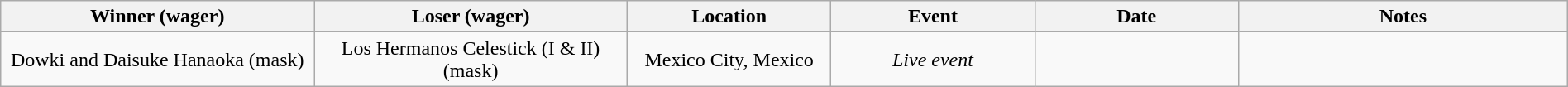<table class="wikitable sortable" width=100%  style="text-align: center">
<tr>
<th width=20%>Winner (wager)</th>
<th width=20%>Loser (wager)</th>
<th width=13%>Location</th>
<th width=13%>Event</th>
<th width=13%>Date</th>
<th width=21%>Notes</th>
</tr>
<tr>
<td>Dowki and Daisuke Hanaoka (mask)</td>
<td>Los Hermanos Celestick (I & II) (mask)</td>
<td>Mexico City, Mexico</td>
<td><em>Live event</em></td>
<td></td>
<td></td>
</tr>
</table>
